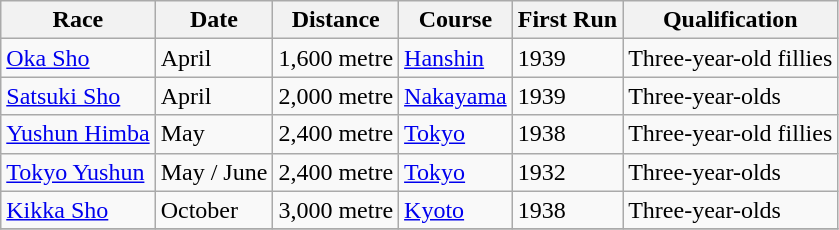<table class="wikitable">
<tr>
<th>Race</th>
<th>Date</th>
<th>Distance</th>
<th>Course</th>
<th>First Run</th>
<th>Qualification</th>
</tr>
<tr>
<td><a href='#'>Oka Sho</a></td>
<td>April</td>
<td>1,600 metre</td>
<td><a href='#'>Hanshin</a></td>
<td>1939</td>
<td>Three-year-old fillies</td>
</tr>
<tr>
<td><a href='#'>Satsuki Sho</a></td>
<td>April</td>
<td>2,000 metre</td>
<td><a href='#'>Nakayama</a></td>
<td>1939</td>
<td>Three-year-olds</td>
</tr>
<tr>
<td><a href='#'>Yushun Himba</a></td>
<td>May</td>
<td>2,400 metre</td>
<td><a href='#'>Tokyo</a></td>
<td>1938</td>
<td>Three-year-old fillies</td>
</tr>
<tr>
<td><a href='#'>Tokyo Yushun</a></td>
<td>May / June</td>
<td>2,400 metre</td>
<td><a href='#'>Tokyo</a></td>
<td>1932</td>
<td>Three-year-olds</td>
</tr>
<tr>
<td><a href='#'>Kikka Sho</a></td>
<td>October</td>
<td>3,000 metre</td>
<td><a href='#'>Kyoto</a></td>
<td>1938</td>
<td>Three-year-olds</td>
</tr>
<tr>
</tr>
</table>
